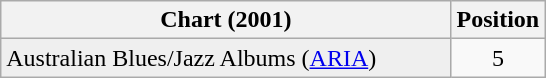<table class="wikitable sortable plainrowheaders">
<tr>
<th style="width:18.3em;">Chart (2001)</th>
<th>Position</th>
</tr>
<tr>
<td bgcolor="#efefef">Australian Blues/Jazz Albums (<a href='#'>ARIA</a>)</td>
<td align="center">5</td>
</tr>
</table>
